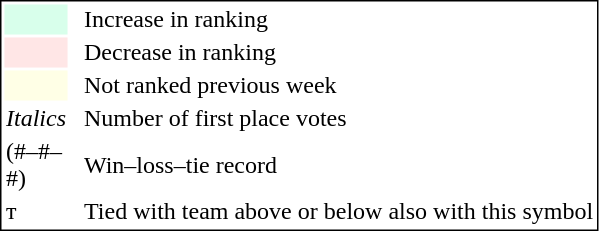<table style="border:1px solid black;">
<tr>
<td style="background:#D8FFEB; width:20px;"></td>
<td> </td>
<td>Increase in ranking</td>
</tr>
<tr>
<td style="background:#FFE6E6; width:20px;"></td>
<td> </td>
<td>Decrease in ranking</td>
</tr>
<tr>
<td style="background:#FFFFE6; width:20px;"></td>
<td> </td>
<td>Not ranked previous week</td>
</tr>
<tr>
<td><em>Italics</em></td>
<td> </td>
<td>Number of first place votes</td>
</tr>
<tr>
<td>(#–#–#)</td>
<td> </td>
<td>Win–loss–tie record</td>
</tr>
<tr>
<td>т</td>
<td></td>
<td>Tied with team above or below also with this symbol</td>
</tr>
</table>
